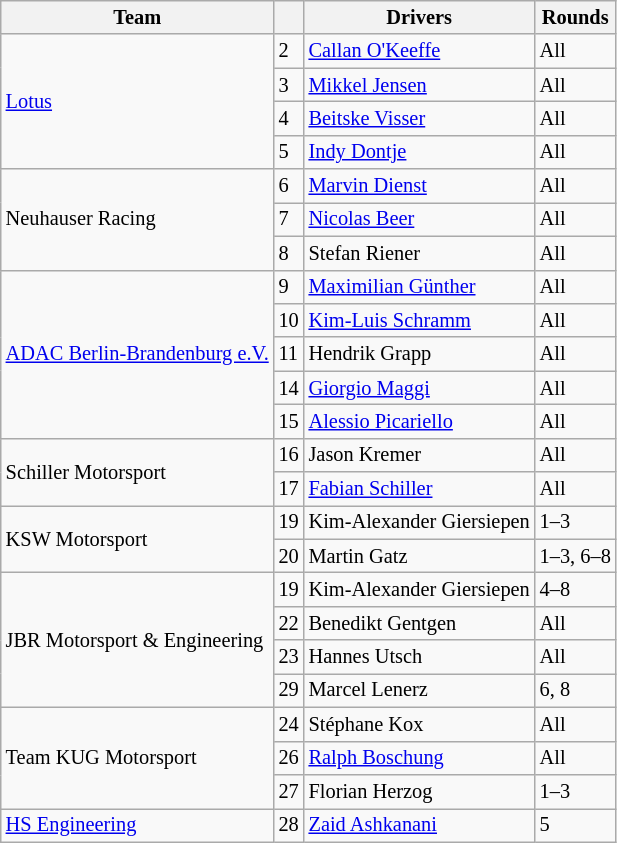<table class="wikitable" style="font-size: 85%">
<tr>
<th>Team</th>
<th></th>
<th>Drivers</th>
<th>Rounds</th>
</tr>
<tr>
<td rowspan=4> <a href='#'>Lotus</a></td>
<td>2</td>
<td> <a href='#'>Callan O'Keeffe</a></td>
<td>All</td>
</tr>
<tr>
<td>3</td>
<td> <a href='#'>Mikkel Jensen</a></td>
<td>All</td>
</tr>
<tr>
<td>4</td>
<td> <a href='#'>Beitske Visser</a></td>
<td>All</td>
</tr>
<tr>
<td>5</td>
<td> <a href='#'>Indy Dontje</a></td>
<td>All</td>
</tr>
<tr>
<td rowspan=3> Neuhauser Racing</td>
<td>6</td>
<td> <a href='#'>Marvin Dienst</a></td>
<td>All</td>
</tr>
<tr>
<td>7</td>
<td> <a href='#'>Nicolas Beer</a></td>
<td>All</td>
</tr>
<tr>
<td>8</td>
<td> Stefan Riener</td>
<td>All</td>
</tr>
<tr>
<td rowspan=5> <a href='#'>ADAC Berlin-Brandenburg e.V.</a></td>
<td>9</td>
<td> <a href='#'>Maximilian Günther</a></td>
<td>All</td>
</tr>
<tr>
<td>10</td>
<td> <a href='#'>Kim-Luis Schramm</a></td>
<td>All</td>
</tr>
<tr>
<td>11</td>
<td> Hendrik Grapp</td>
<td>All</td>
</tr>
<tr>
<td>14</td>
<td> <a href='#'>Giorgio Maggi</a></td>
<td>All</td>
</tr>
<tr>
<td>15</td>
<td> <a href='#'>Alessio Picariello</a></td>
<td>All</td>
</tr>
<tr>
<td rowspan=2> Schiller Motorsport</td>
<td>16</td>
<td> Jason Kremer</td>
<td>All</td>
</tr>
<tr>
<td>17</td>
<td> <a href='#'>Fabian Schiller</a></td>
<td>All</td>
</tr>
<tr>
<td rowspan=2> KSW Motorsport</td>
<td>19</td>
<td> Kim-Alexander Giersiepen</td>
<td>1–3</td>
</tr>
<tr>
<td>20</td>
<td> Martin Gatz</td>
<td>1–3, 6–8</td>
</tr>
<tr>
<td rowspan=4> JBR Motorsport & Engineering</td>
<td>19</td>
<td> Kim-Alexander Giersiepen</td>
<td>4–8</td>
</tr>
<tr>
<td>22</td>
<td> Benedikt Gentgen</td>
<td>All</td>
</tr>
<tr>
<td>23</td>
<td> Hannes Utsch</td>
<td>All</td>
</tr>
<tr>
<td>29</td>
<td> Marcel Lenerz</td>
<td>6, 8</td>
</tr>
<tr>
<td rowspan=3> Team KUG Motorsport</td>
<td>24</td>
<td> Stéphane Kox</td>
<td>All</td>
</tr>
<tr>
<td>26</td>
<td> <a href='#'>Ralph Boschung</a></td>
<td>All</td>
</tr>
<tr>
<td>27</td>
<td> Florian Herzog</td>
<td>1–3</td>
</tr>
<tr>
<td> <a href='#'>HS Engineering</a></td>
<td>28</td>
<td> <a href='#'>Zaid Ashkanani</a></td>
<td>5</td>
</tr>
</table>
